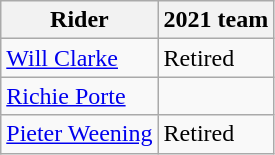<table class="wikitable">
<tr>
<th>Rider</th>
<th>2021 team</th>
</tr>
<tr>
<td><a href='#'>Will Clarke</a></td>
<td>Retired</td>
</tr>
<tr>
<td><a href='#'>Richie Porte</a></td>
<td></td>
</tr>
<tr>
<td><a href='#'>Pieter Weening</a></td>
<td>Retired</td>
</tr>
</table>
